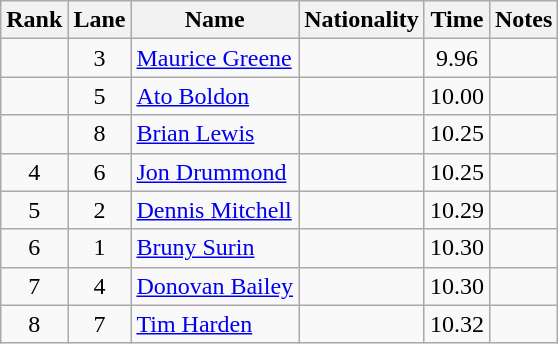<table class="wikitable sortable" style="text-align:center">
<tr>
<th>Rank</th>
<th>Lane</th>
<th>Name</th>
<th>Nationality</th>
<th>Time</th>
<th>Notes</th>
</tr>
<tr>
<td></td>
<td>3</td>
<td align=left><a href='#'>Maurice Greene</a></td>
<td align=left></td>
<td>9.96</td>
<td></td>
</tr>
<tr>
<td></td>
<td>5</td>
<td align=left><a href='#'>Ato Boldon</a></td>
<td align=left></td>
<td>10.00</td>
<td></td>
</tr>
<tr>
<td></td>
<td>8</td>
<td align=left><a href='#'>Brian Lewis</a></td>
<td align=left></td>
<td>10.25</td>
<td></td>
</tr>
<tr>
<td>4</td>
<td>6</td>
<td align=left><a href='#'>Jon Drummond</a></td>
<td align=left></td>
<td>10.25</td>
<td></td>
</tr>
<tr>
<td>5</td>
<td>2</td>
<td align=left><a href='#'>Dennis Mitchell</a></td>
<td align=left></td>
<td>10.29</td>
<td></td>
</tr>
<tr>
<td>6</td>
<td>1</td>
<td align=left><a href='#'>Bruny Surin</a></td>
<td align=left></td>
<td>10.30</td>
<td></td>
</tr>
<tr>
<td>7</td>
<td>4</td>
<td align=left><a href='#'>Donovan Bailey</a></td>
<td align=left></td>
<td>10.30</td>
<td></td>
</tr>
<tr>
<td>8</td>
<td>7</td>
<td align=left><a href='#'>Tim Harden</a></td>
<td align=left></td>
<td>10.32</td>
<td></td>
</tr>
</table>
